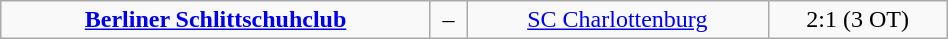<table class="wikitable" width="50%">
<tr align="center">
<td><strong><a href='#'>Berliner Schlittschuhclub</a></strong></td>
<td>–</td>
<td><a href='#'>SC Charlottenburg</a></td>
<td>2:1 (3 OT)</td>
</tr>
</table>
